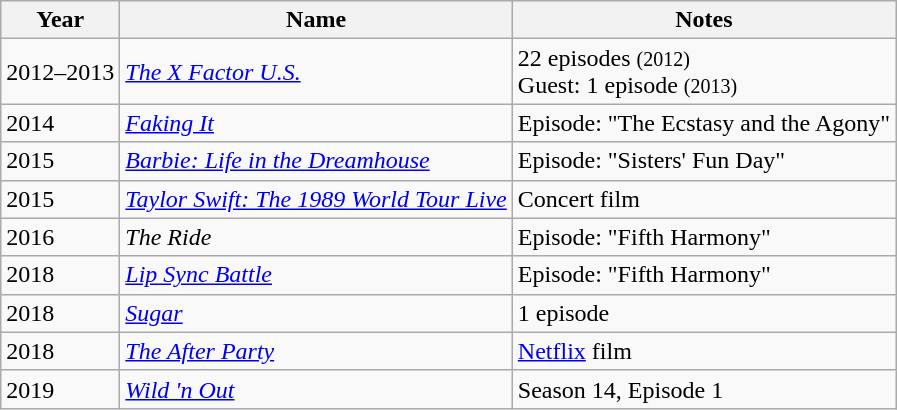<table class="wikitable">
<tr>
<th>Year</th>
<th>Name</th>
<th>Notes</th>
</tr>
<tr>
<td>2012–2013</td>
<td><em><a href='#'>The X Factor U.S.</a></em></td>
<td>22 episodes <small>(2012)</small><br>Guest: 1 episode <small>(2013)</small></td>
</tr>
<tr>
<td>2014</td>
<td><em><a href='#'>Faking It</a></em></td>
<td>Episode: "The Ecstasy and the Agony"</td>
</tr>
<tr>
<td>2015</td>
<td><em><a href='#'>Barbie: Life in the Dreamhouse</a></em></td>
<td>Episode: "Sisters' Fun Day"</td>
</tr>
<tr>
<td>2015</td>
<td><em><a href='#'>Taylor Swift: The 1989 World Tour Live</a></em></td>
<td>Concert film</td>
</tr>
<tr>
<td>2016</td>
<td><em>The Ride</em></td>
<td>Episode: "Fifth Harmony"</td>
</tr>
<tr>
<td>2018</td>
<td><em><a href='#'>Lip Sync Battle</a></em></td>
<td>Episode: "Fifth Harmony"</td>
</tr>
<tr>
<td>2018</td>
<td><em><a href='#'>Sugar</a></em></td>
<td>1 episode</td>
</tr>
<tr>
<td>2018</td>
<td><em><a href='#'>The After Party</a></em></td>
<td><a href='#'>Netflix</a> film</td>
</tr>
<tr>
<td>2019</td>
<td><em><a href='#'>Wild 'n Out</a></em></td>
<td>Season 14, Episode 1</td>
</tr>
</table>
